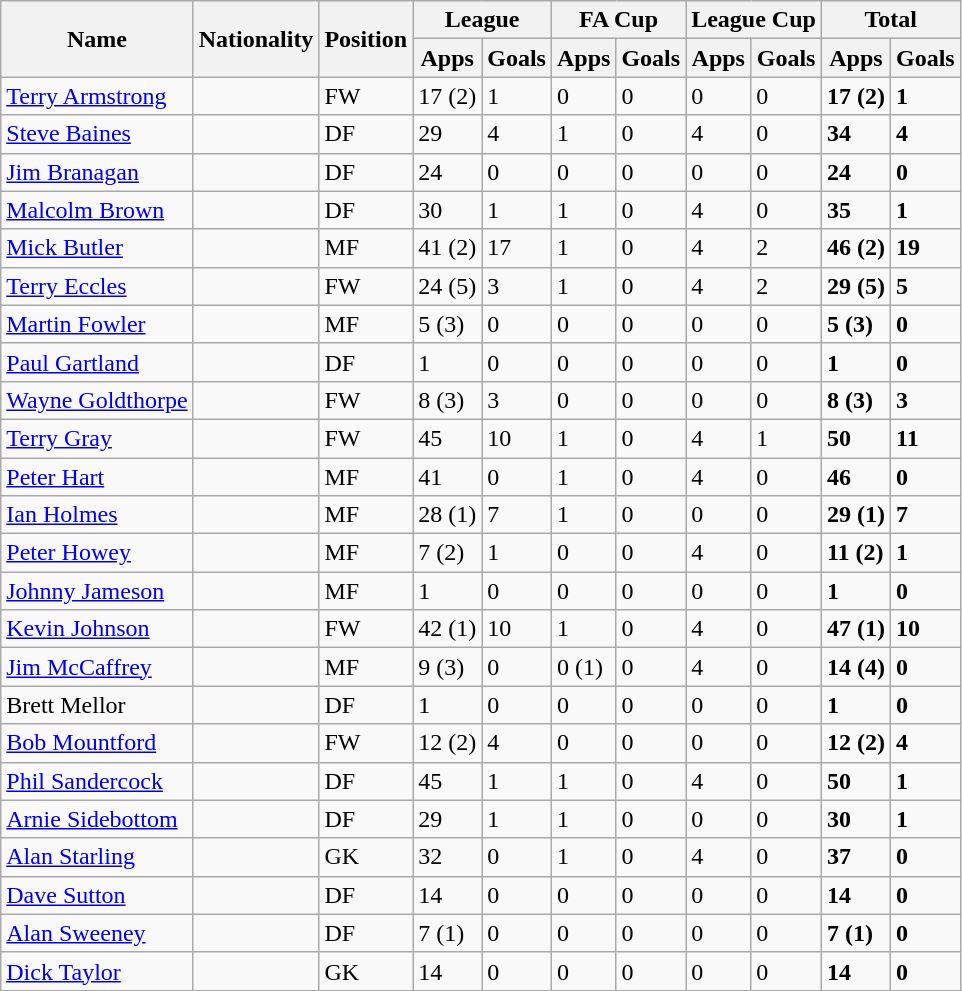<table class="wikitable sortable">
<tr>
<th scope=col rowspan=2>Name</th>
<th scope=col rowspan=2>Nationality</th>
<th scope=col rowspan=2>Position</th>
<th colspan=2>League</th>
<th colspan=2>FA Cup</th>
<th colspan=2>League Cup</th>
<th colspan=2>Total</th>
</tr>
<tr>
<th>Apps</th>
<th>Goals</th>
<th>Apps</th>
<th>Goals</th>
<th>Apps</th>
<th>Goals</th>
<th>Apps</th>
<th>Goals</th>
</tr>
<tr>
<td><a href='#'>Terry Armstrong</a></td>
<td></td>
<td>FW</td>
<td>17 (2)</td>
<td>1</td>
<td>0</td>
<td>0</td>
<td>0</td>
<td>0</td>
<td><strong>17 (2)</strong></td>
<td><strong>1</strong></td>
</tr>
<tr>
<td><a href='#'>Steve Baines</a></td>
<td></td>
<td>DF</td>
<td>29</td>
<td>4</td>
<td>1</td>
<td>0</td>
<td>4</td>
<td>0</td>
<td><strong>34</strong></td>
<td><strong>4</strong></td>
</tr>
<tr>
<td><a href='#'>Jim Branagan</a></td>
<td></td>
<td>DF</td>
<td>24</td>
<td>0</td>
<td>0</td>
<td>0</td>
<td>0</td>
<td>0</td>
<td><strong>24</strong></td>
<td><strong>0</strong></td>
</tr>
<tr>
<td><a href='#'>Malcolm Brown</a></td>
<td></td>
<td>DF</td>
<td>30</td>
<td>1</td>
<td>1</td>
<td>0</td>
<td>4</td>
<td>0</td>
<td><strong>35</strong></td>
<td><strong>1</strong></td>
</tr>
<tr>
<td><a href='#'>Mick Butler</a></td>
<td></td>
<td>MF</td>
<td>41 (2)</td>
<td>17</td>
<td>1</td>
<td>0</td>
<td>4</td>
<td>2</td>
<td><strong>46 (2)</strong></td>
<td><strong>19</strong></td>
</tr>
<tr>
<td><a href='#'>Terry Eccles</a></td>
<td></td>
<td>FW</td>
<td>24 (5)</td>
<td>3</td>
<td>1</td>
<td>0</td>
<td>4</td>
<td>2</td>
<td><strong>29 (5)</strong></td>
<td><strong>5</strong></td>
</tr>
<tr>
<td><a href='#'>Martin Fowler</a></td>
<td></td>
<td>MF</td>
<td>5 (3)</td>
<td>0</td>
<td>0</td>
<td>0</td>
<td>0</td>
<td>0</td>
<td><strong>5 (3)</strong></td>
<td><strong>0</strong></td>
</tr>
<tr>
<td><a href='#'>Paul Gartland</a></td>
<td></td>
<td>DF</td>
<td>1</td>
<td>0</td>
<td>0</td>
<td>0</td>
<td>0</td>
<td>0</td>
<td><strong>1</strong></td>
<td><strong>0</strong></td>
</tr>
<tr>
<td><a href='#'>Wayne Goldthorpe</a></td>
<td></td>
<td>FW</td>
<td>8 (3)</td>
<td>3</td>
<td>0</td>
<td>0</td>
<td>0</td>
<td>0</td>
<td><strong>8 (3)</strong></td>
<td><strong>3</strong></td>
</tr>
<tr>
<td><a href='#'>Terry Gray</a></td>
<td></td>
<td>FW</td>
<td>45</td>
<td>10</td>
<td>1</td>
<td>0</td>
<td>4</td>
<td>1</td>
<td><strong>50</strong></td>
<td><strong>11</strong></td>
</tr>
<tr>
<td><a href='#'>Peter Hart</a></td>
<td></td>
<td>MF</td>
<td>41</td>
<td>0</td>
<td>1</td>
<td>0</td>
<td>4</td>
<td>0</td>
<td><strong>46</strong></td>
<td><strong>0</strong></td>
</tr>
<tr>
<td><a href='#'>Ian Holmes</a></td>
<td></td>
<td>MF</td>
<td>28 (1)</td>
<td>7</td>
<td>1</td>
<td>0</td>
<td>0</td>
<td>0</td>
<td><strong>29 (1)</strong></td>
<td><strong>7</strong></td>
</tr>
<tr>
<td><a href='#'>Peter Howey</a></td>
<td></td>
<td>MF</td>
<td>7 (2)</td>
<td>1</td>
<td>0</td>
<td>0</td>
<td>4</td>
<td>0</td>
<td><strong>11 (2)</strong></td>
<td><strong>1</strong></td>
</tr>
<tr>
<td><a href='#'>Johnny Jameson</a></td>
<td></td>
<td>MF</td>
<td>1</td>
<td>0</td>
<td>0</td>
<td>0</td>
<td>0</td>
<td>0</td>
<td><strong>1</strong></td>
<td><strong>0</strong></td>
</tr>
<tr>
<td><a href='#'>Kevin Johnson</a></td>
<td></td>
<td>FW</td>
<td>42 (1)</td>
<td>10</td>
<td>1</td>
<td>0</td>
<td>4</td>
<td>0</td>
<td><strong>47 (1)</strong></td>
<td><strong>10</strong></td>
</tr>
<tr>
<td><a href='#'>Jim McCaffrey</a></td>
<td></td>
<td>MF</td>
<td>9 (3)</td>
<td>0</td>
<td>0 (1)</td>
<td>0</td>
<td>4</td>
<td>0</td>
<td><strong>14 (4)</strong></td>
<td><strong>0</strong></td>
</tr>
<tr>
<td>Brett Mellor</td>
<td></td>
<td>DF</td>
<td>1</td>
<td>0</td>
<td>0</td>
<td>0</td>
<td>0</td>
<td>0</td>
<td><strong>1</strong></td>
<td><strong>0</strong></td>
</tr>
<tr>
<td><a href='#'>Bob Mountford</a></td>
<td></td>
<td>FW</td>
<td>12 (2)</td>
<td>4</td>
<td>0</td>
<td>0</td>
<td>0</td>
<td>0</td>
<td><strong>12 (2)</strong></td>
<td><strong>4</strong></td>
</tr>
<tr>
<td><a href='#'>Phil Sandercock</a></td>
<td></td>
<td>DF</td>
<td>45</td>
<td>1</td>
<td>1</td>
<td>0</td>
<td>4</td>
<td>0</td>
<td><strong>50</strong></td>
<td><strong>1</strong></td>
</tr>
<tr>
<td><a href='#'>Arnie Sidebottom</a></td>
<td></td>
<td>DF</td>
<td>29</td>
<td>1</td>
<td>1</td>
<td>0</td>
<td>0</td>
<td>0</td>
<td><strong>30</strong></td>
<td><strong>1</strong></td>
</tr>
<tr>
<td><a href='#'>Alan Starling</a></td>
<td></td>
<td>GK</td>
<td>32</td>
<td>0</td>
<td>1</td>
<td>0</td>
<td>4</td>
<td>0</td>
<td><strong>37</strong></td>
<td><strong>0</strong></td>
</tr>
<tr>
<td><a href='#'>Dave Sutton</a></td>
<td></td>
<td>DF</td>
<td>14</td>
<td>0</td>
<td>0</td>
<td>0</td>
<td>0</td>
<td>0</td>
<td><strong>14</strong></td>
<td><strong>0</strong></td>
</tr>
<tr>
<td><a href='#'>Alan Sweeney</a></td>
<td></td>
<td>DF</td>
<td>7 (1)</td>
<td>0</td>
<td>0</td>
<td>0</td>
<td>0</td>
<td>0</td>
<td><strong>7 (1)</strong></td>
<td><strong>0</strong></td>
</tr>
<tr>
<td><a href='#'>Dick Taylor</a></td>
<td></td>
<td>GK</td>
<td>14</td>
<td>0</td>
<td>0</td>
<td>0</td>
<td>0</td>
<td>0</td>
<td><strong>14</strong></td>
<td><strong>0</strong></td>
</tr>
<tr>
</tr>
</table>
